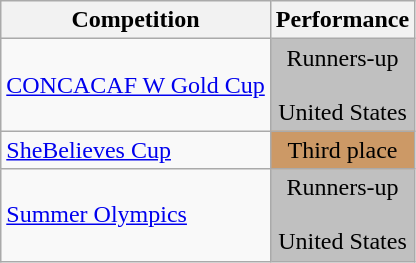<table class="wikitable">
<tr>
<th>Competition</th>
<th>Performance</th>
</tr>
<tr>
<td><a href='#'>CONCACAF W Gold Cup</a></td>
<td align=center bgcolor=silver>Runners-up<br><br> United States</td>
</tr>
<tr>
<td><a href='#'>SheBelieves Cup</a></td>
<td align=center bgcolor=#cc9966>Third place</td>
</tr>
<tr>
<td><a href='#'>Summer Olympics</a></td>
<td align=center bgcolor=silver>Runners-up<br><br> United States</td>
</tr>
</table>
